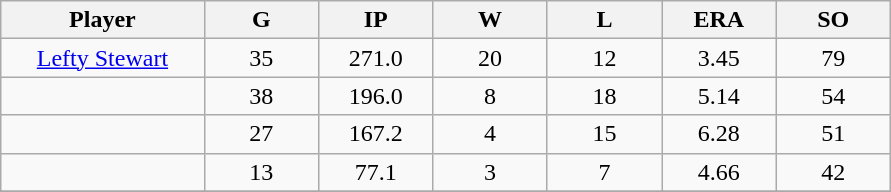<table class="wikitable sortable">
<tr>
<th bgcolor="#DDDDFF" width="16%">Player</th>
<th bgcolor="#DDDDFF" width="9%">G</th>
<th bgcolor="#DDDDFF" width="9%">IP</th>
<th bgcolor="#DDDDFF" width="9%">W</th>
<th bgcolor="#DDDDFF" width="9%">L</th>
<th bgcolor="#DDDDFF" width="9%">ERA</th>
<th bgcolor="#DDDDFF" width="9%">SO</th>
</tr>
<tr align="center">
<td><a href='#'>Lefty Stewart</a></td>
<td>35</td>
<td>271.0</td>
<td>20</td>
<td>12</td>
<td>3.45</td>
<td>79</td>
</tr>
<tr align=center>
<td></td>
<td>38</td>
<td>196.0</td>
<td>8</td>
<td>18</td>
<td>5.14</td>
<td>54</td>
</tr>
<tr align="center">
<td></td>
<td>27</td>
<td>167.2</td>
<td>4</td>
<td>15</td>
<td>6.28</td>
<td>51</td>
</tr>
<tr align="center">
<td></td>
<td>13</td>
<td>77.1</td>
<td>3</td>
<td>7</td>
<td>4.66</td>
<td>42</td>
</tr>
<tr align="center">
</tr>
</table>
